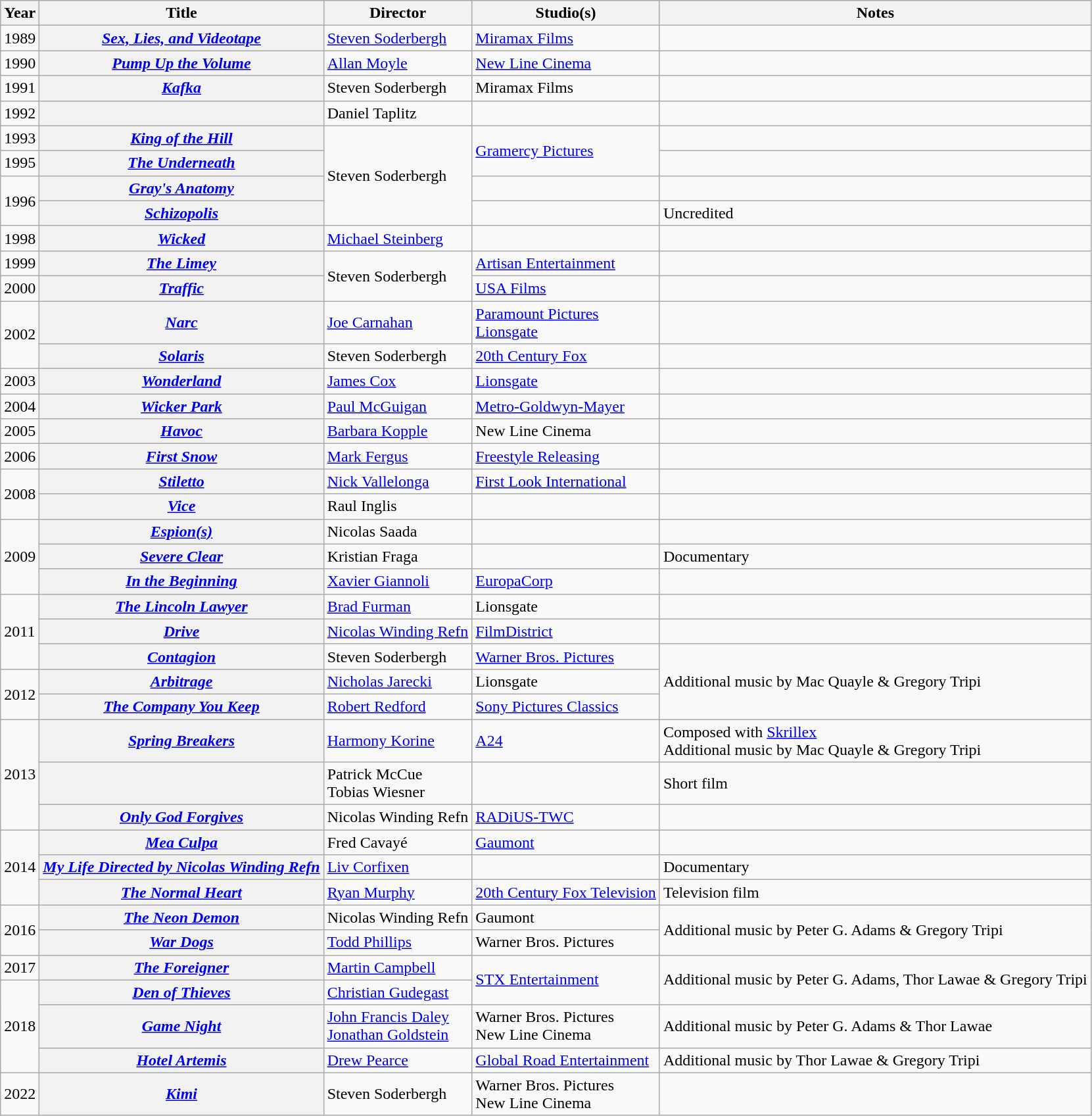<table class="wikitable plainrowheaders">
<tr>
<th>Year</th>
<th>Title</th>
<th>Director</th>
<th>Studio(s)</th>
<th>Notes</th>
</tr>
<tr>
<td>1989</td>
<th style="text-align:center;" scope="row"><em><a href='#'>Sex, Lies, and Videotape</a></em></th>
<td><a href='#'>Steven Soderbergh</a></td>
<td><a href='#'>Miramax Films</a></td>
<td></td>
</tr>
<tr>
<td>1990</td>
<th style="text-align:center;" scope="row"><em><a href='#'>Pump Up the Volume</a></em></th>
<td><a href='#'>Allan Moyle</a></td>
<td><a href='#'>New Line Cinema</a></td>
<td></td>
</tr>
<tr>
<td>1991</td>
<th style="text-align:center;" scope="row"><em><a href='#'>Kafka</a></em></th>
<td>Steven Soderbergh</td>
<td>Miramax Films</td>
<td></td>
</tr>
<tr>
<td>1992</td>
<th style="text-align:center;" scope="row"><em></em></th>
<td>Daniel Taplitz</td>
<td></td>
<td></td>
</tr>
<tr>
<td>1993</td>
<th style="text-align:center;" scope="row"><em><a href='#'>King of the Hill</a></em></th>
<td rowspan=4>Steven Soderbergh</td>
<td rowspan=2><a href='#'>Gramercy Pictures</a></td>
<td></td>
</tr>
<tr>
<td>1995</td>
<th style="text-align:center;" scope="row"><em><a href='#'>The Underneath</a></em></th>
<td></td>
</tr>
<tr>
<td rowspan=2>1996</td>
<th style="text-align:center;" scope="row"><em><a href='#'>Gray's Anatomy</a></em></th>
<td></td>
<td></td>
</tr>
<tr>
<th style="text-align:center;" scope="row"><em><a href='#'>Schizopolis</a></em></th>
<td></td>
<td>Uncredited</td>
</tr>
<tr>
<td>1998</td>
<th style="text-align:center;" scope="row"><em><a href='#'>Wicked</a></em></th>
<td><a href='#'>Michael Steinberg</a></td>
<td></td>
<td></td>
</tr>
<tr>
<td>1999</td>
<th style="text-align:center;" scope="row"><em><a href='#'>The Limey</a></em></th>
<td rowspan=2>Steven Soderbergh</td>
<td><a href='#'>Artisan Entertainment</a></td>
<td></td>
</tr>
<tr>
<td>2000</td>
<th style="text-align:center;" scope="row"><em><a href='#'>Traffic</a></em></th>
<td><a href='#'>USA Films</a></td>
<td></td>
</tr>
<tr>
<td rowspan=2>2002</td>
<th style="text-align:center;" scope="row"><em><a href='#'>Narc</a></em></th>
<td><a href='#'>Joe Carnahan</a></td>
<td><a href='#'>Paramount Pictures</a><br><a href='#'>Lionsgate</a></td>
<td></td>
</tr>
<tr>
<th style="text-align:center;" scope="row"><em><a href='#'>Solaris</a></em></th>
<td>Steven Soderbergh</td>
<td><a href='#'>20th Century Fox</a></td>
<td></td>
</tr>
<tr>
<td>2003</td>
<th style="text-align:center;" scope="row"><em><a href='#'>Wonderland</a></em></th>
<td><a href='#'>James Cox</a></td>
<td><a href='#'>Lionsgate</a></td>
<td></td>
</tr>
<tr>
<td>2004</td>
<th style="text-align:center;" scope="row"><em><a href='#'>Wicker Park</a></em></th>
<td><a href='#'>Paul McGuigan</a></td>
<td><a href='#'>Metro-Goldwyn-Mayer</a></td>
<td></td>
</tr>
<tr>
<td>2005</td>
<th style="text-align:center;" scope="row"><em><a href='#'>Havoc</a></em></th>
<td><a href='#'>Barbara Kopple</a></td>
<td>New Line Cinema</td>
<td></td>
</tr>
<tr>
<td>2006</td>
<th style="text-align:center;" scope="row"><em><a href='#'>First Snow</a></em></th>
<td><a href='#'>Mark Fergus</a></td>
<td><a href='#'>Freestyle Releasing</a></td>
<td></td>
</tr>
<tr>
<td rowspan=2>2008</td>
<th style="text-align:center;" scope="row"><em><a href='#'>Stiletto</a></em></th>
<td><a href='#'>Nick Vallelonga</a></td>
<td><a href='#'>First Look International</a></td>
<td></td>
</tr>
<tr>
<th style="text-align:center;" scope="row"><em><a href='#'>Vice</a></em></th>
<td>Raul Inglis</td>
<td></td>
<td></td>
</tr>
<tr>
<td rowspan=3>2009</td>
<th style="text-align:center;" scope="row"><em><a href='#'>Espion(s)</a></em></th>
<td>Nicolas Saada</td>
<td></td>
<td></td>
</tr>
<tr>
<th style="text-align:center;" scope="row"><em><a href='#'>Severe Clear</a></em></th>
<td>Kristian Fraga</td>
<td></td>
<td>Documentary</td>
</tr>
<tr>
<th style="text-align:center;" scope="row"><em><a href='#'>In the Beginning</a></em></th>
<td><a href='#'>Xavier Giannoli</a></td>
<td><a href='#'>EuropaCorp</a></td>
<td></td>
</tr>
<tr>
<td rowspan=3>2011</td>
<th style="text-align:center;" scope="row"><em><a href='#'>The Lincoln Lawyer</a></em></th>
<td><a href='#'>Brad Furman</a></td>
<td>Lionsgate</td>
<td></td>
</tr>
<tr>
<th style="text-align:center;" scope="row"><em><a href='#'>Drive</a></em></th>
<td><a href='#'>Nicolas Winding Refn</a></td>
<td><a href='#'>FilmDistrict</a></td>
<td></td>
</tr>
<tr>
<th style="text-align:center;" scope="row"><em><a href='#'>Contagion</a></em></th>
<td>Steven Soderbergh</td>
<td><a href='#'>Warner Bros. Pictures</a></td>
<td rowspan=3>Additional music by Mac Quayle & Gregory Tripi</td>
</tr>
<tr>
<td rowspan=2>2012</td>
<th style="text-align:center;" scope="row"><em><a href='#'>Arbitrage</a></em></th>
<td><a href='#'>Nicholas Jarecki</a></td>
<td>Lionsgate</td>
</tr>
<tr>
<th style="text-align:center;" scope="row"><em><a href='#'>The Company You Keep</a></em></th>
<td><a href='#'>Robert Redford</a></td>
<td><a href='#'>Sony Pictures Classics</a></td>
</tr>
<tr>
<td rowspan=3>2013</td>
<th style="text-align:center;" scope="row"><em><a href='#'>Spring Breakers</a></em></th>
<td><a href='#'>Harmony Korine</a></td>
<td><a href='#'>A24</a></td>
<td>Composed with <a href='#'>Skrillex</a><br>Additional music by Mac Quayle & Gregory Tripi</td>
</tr>
<tr>
<th style="text-align:center;" scope="row"><em></em></th>
<td>Patrick McCue<br>Tobias Wiesner</td>
<td></td>
<td>Short film</td>
</tr>
<tr>
<th style="text-align:center;" scope="row"><em><a href='#'>Only God Forgives</a></em></th>
<td>Nicolas Winding Refn</td>
<td><a href='#'>RADiUS-TWC</a></td>
<td></td>
</tr>
<tr>
<td rowspan=3>2014</td>
<th style="text-align:center;" scope="row"><em><a href='#'>Mea Culpa</a></em></th>
<td>Fred Cavayé</td>
<td><a href='#'>Gaumont</a></td>
<td></td>
</tr>
<tr>
<th style="text-align:center;" scope="row"><em><a href='#'>My Life Directed by Nicolas Winding Refn</a></em></th>
<td><a href='#'>Liv Corfixen</a></td>
<td></td>
<td>Documentary</td>
</tr>
<tr>
<th style="text-align:center;" scope="row"><em><a href='#'>The Normal Heart</a></em></th>
<td><a href='#'>Ryan Murphy</a></td>
<td><a href='#'>20th Century Fox Television</a></td>
<td>Television film</td>
</tr>
<tr>
<td rowspan=2>2016</td>
<th style="text-align:center;" scope="row"><em><a href='#'>The Neon Demon</a></em></th>
<td>Nicolas Winding Refn</td>
<td>Gaumont</td>
<td rowspan=2>Additional music by Peter G. Adams & Gregory Tripi</td>
</tr>
<tr>
<th style="text-align:center;" scope="row"><em><a href='#'>War Dogs</a></em></th>
<td><a href='#'>Todd Phillips</a></td>
<td>Warner Bros. Pictures</td>
</tr>
<tr>
<td>2017</td>
<th style="text-align:center;" scope="row"><em><a href='#'>The Foreigner</a></em></th>
<td><a href='#'>Martin Campbell</a></td>
<td rowspan=2><a href='#'>STX Entertainment</a></td>
<td rowspan=2>Additional music by Peter G. Adams, Thor Lawae & Gregory Tripi</td>
</tr>
<tr>
<td rowspan=3>2018</td>
<th style="text-align:center;" scope="row"><a href='#'><em>Den of Thieves</em></a></th>
<td><a href='#'>Christian Gudegast</a></td>
</tr>
<tr>
<th style="text-align:center;" scope="row"><em><a href='#'>Game Night</a></em></th>
<td><a href='#'>John Francis Daley</a><br><a href='#'>Jonathan Goldstein</a></td>
<td>Warner Bros. Pictures<br>New Line Cinema</td>
<td>Additional music by Peter G. Adams & Thor Lawae</td>
</tr>
<tr>
<th style="text-align:center;" scope="row"><em><a href='#'>Hotel Artemis</a></em></th>
<td><a href='#'>Drew Pearce</a></td>
<td><a href='#'>Global Road Entertainment</a></td>
<td>Additional music by Thor Lawae & Gregory Tripi</td>
</tr>
<tr>
<td>2022</td>
<th style="text-align:center;" scope="row"><em><a href='#'>Kimi</a></em></th>
<td>Steven Soderbergh</td>
<td>Warner Bros. Pictures<br>New Line Cinema</td>
<td></td>
</tr>
</table>
